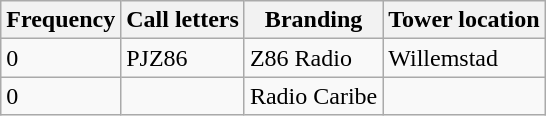<table class=wikitable>
<tr>
<th>Frequency</th>
<th>Call letters</th>
<th>Branding</th>
<th>Tower location</th>
</tr>
<tr>
<td>0</td>
<td>PJZ86</td>
<td>Z86 Radio</td>
<td>Willemstad</td>
</tr>
<tr>
<td>0</td>
<td></td>
<td>Radio Caribe</td>
<td></td>
</tr>
</table>
